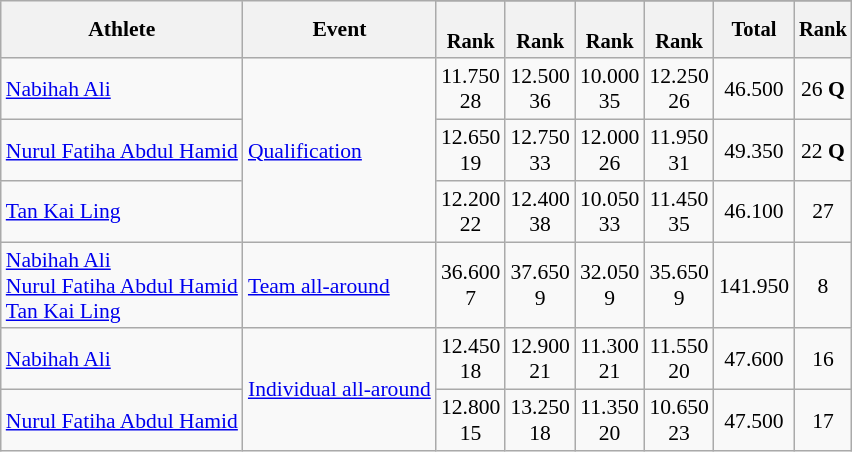<table class=wikitable style="font-size:90%">
<tr>
<th rowspan=2>Athlete</th>
<th rowspan=2>Event</th>
</tr>
<tr style="font-size:95%">
<th><br>Rank</th>
<th><br>Rank</th>
<th><br>Rank</th>
<th><br>Rank</th>
<th>Total</th>
<th>Rank</th>
</tr>
<tr align=center>
<td align=left><a href='#'>Nabihah Ali</a></td>
<td align=left rowspan=3><a href='#'>Qualification</a></td>
<td>11.750<br>28</td>
<td>12.500<br>36</td>
<td>10.000<br>35</td>
<td>12.250<br>26</td>
<td>46.500</td>
<td>26 <strong>Q</strong></td>
</tr>
<tr align=center>
<td align=left><a href='#'>Nurul Fatiha Abdul Hamid</a></td>
<td>12.650<br>19</td>
<td>12.750<br>33</td>
<td>12.000<br>26</td>
<td>11.950<br>31</td>
<td>49.350</td>
<td>22 <strong>Q</strong></td>
</tr>
<tr align=center>
<td align=left><a href='#'>Tan Kai Ling</a></td>
<td>12.200<br>22</td>
<td>12.400<br>38</td>
<td>10.050<br>33</td>
<td>11.450<br>35</td>
<td>46.100</td>
<td>27</td>
</tr>
<tr align=center>
<td align=left><a href='#'>Nabihah Ali</a><br><a href='#'>Nurul Fatiha Abdul Hamid</a><br><a href='#'>Tan Kai Ling</a></td>
<td align=left><a href='#'>Team all-around</a></td>
<td>36.600<br>7</td>
<td>37.650<br>9</td>
<td>32.050<br>9</td>
<td>35.650<br>9</td>
<td>141.950</td>
<td>8</td>
</tr>
<tr align=center>
<td align=left><a href='#'>Nabihah Ali</a></td>
<td align=left rowspan=2><a href='#'>Individual all-around</a></td>
<td>12.450<br>18</td>
<td>12.900<br>21</td>
<td>11.300<br>21</td>
<td>11.550<br>20</td>
<td>47.600</td>
<td>16</td>
</tr>
<tr align=center>
<td align=left><a href='#'>Nurul Fatiha Abdul Hamid</a></td>
<td>12.800<br>15</td>
<td>13.250<br>18</td>
<td>11.350<br>20</td>
<td>10.650<br>23</td>
<td>47.500</td>
<td>17</td>
</tr>
</table>
